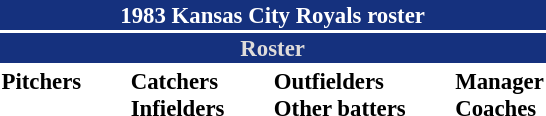<table class="toccolours" style="font-size: 95%;">
<tr>
<th colspan="10" style="background-color: #15317E; color: #FFFFFF; text-align: center;">1983 Kansas City Royals roster</th>
</tr>
<tr>
<td colspan="10" style="background-color: #15317E; color: #DFDCDA; text-align: center;"><strong>Roster</strong></td>
</tr>
<tr>
<td valign="top"><strong>Pitchers</strong><br>















</td>
<td width="25px"></td>
<td valign="top"><strong>Catchers</strong><br>

<strong>Infielders</strong>









</td>
<td width="25px"></td>
<td valign="top"><strong>Outfielders</strong><br>







<strong>Other batters</strong>
</td>
<td width="25px"></td>
<td valign="top"><strong>Manager</strong><br>
<strong>Coaches</strong>




</td>
</tr>
<tr>
</tr>
</table>
